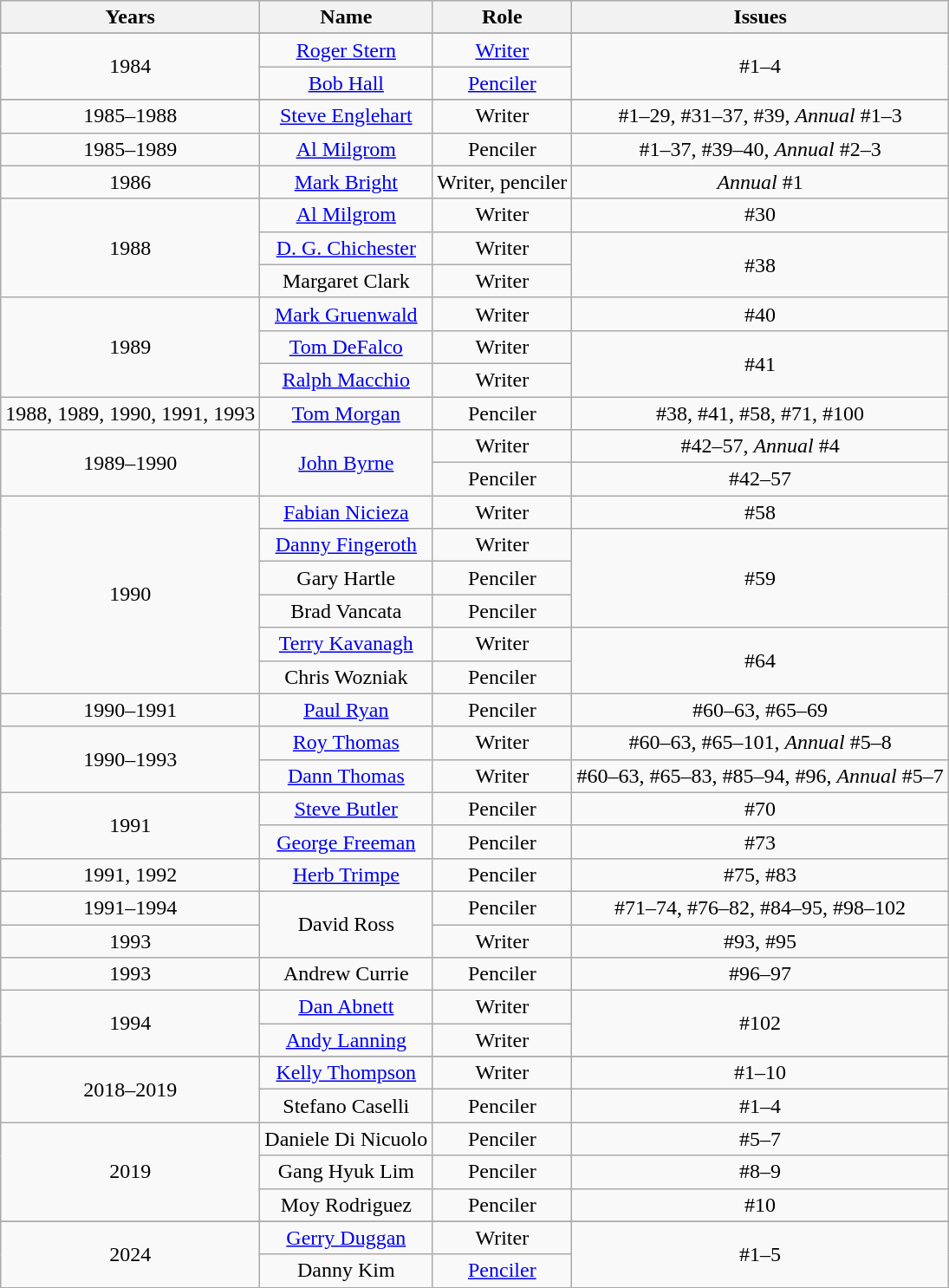<table class="wikitable sortable" width="auto">
<tr>
<th>Years</th>
<th>Name</th>
<th>Role</th>
<th>Issues</th>
</tr>
<tr>
</tr>
<tr>
<td align="center" rowspan="2">1984</td>
<td align="center"><a href='#'>Roger Stern</a></td>
<td align="center"><a href='#'>Writer</a></td>
<td align="center" rowspan="2">#1–4</td>
</tr>
<tr>
<td align="center"><a href='#'>Bob Hall</a></td>
<td align="center"><a href='#'>Penciler</a></td>
</tr>
<tr>
</tr>
<tr>
</tr>
<tr>
<td align="center">1985–1988</td>
<td align="center"><a href='#'>Steve Englehart</a></td>
<td align="center">Writer</td>
<td align="center">#1–29, #31–37, #39, <em>Annual</em> #1–3</td>
</tr>
<tr>
<td align="center">1985–1989</td>
<td align="center"><a href='#'>Al Milgrom</a></td>
<td align="center">Penciler</td>
<td align="center">#1–37, #39–40, <em>Annual</em> #2–3</td>
</tr>
<tr>
<td align="center">1986</td>
<td align="center"><a href='#'>Mark Bright</a></td>
<td align="center">Writer, penciler</td>
<td align="center"><em>Annual</em> #1</td>
</tr>
<tr>
<td align="center" rowspan="3">1988</td>
<td align="center"><a href='#'>Al Milgrom</a></td>
<td align="center">Writer</td>
<td align="center">#30</td>
</tr>
<tr>
<td align="center"><a href='#'>D. G. Chichester</a></td>
<td align="center">Writer</td>
<td align="center" rowspan="2">#38</td>
</tr>
<tr>
<td align="center">Margaret Clark</td>
<td align="center">Writer</td>
</tr>
<tr>
<td align="center" rowspan="3">1989</td>
<td align="center"><a href='#'>Mark Gruenwald</a></td>
<td align="center">Writer</td>
<td align="center">#40</td>
</tr>
<tr>
<td align="center"><a href='#'>Tom DeFalco</a></td>
<td align="center">Writer</td>
<td align="center" rowspan="2">#41</td>
</tr>
<tr>
<td align="center"><a href='#'>Ralph Macchio</a></td>
<td align="center">Writer</td>
</tr>
<tr>
<td align="center">1988, 1989, 1990, 1991, 1993</td>
<td align="center"><a href='#'>Tom Morgan</a></td>
<td align="center">Penciler</td>
<td align="center">#38, #41, #58, #71, #100</td>
</tr>
<tr>
<td align="center" rowspan="2">1989–1990</td>
<td align="center" rowspan="2"><a href='#'>John Byrne</a></td>
<td align="center">Writer</td>
<td align="center">#42–57, <em>Annual</em> #4</td>
</tr>
<tr>
<td align="center">Penciler</td>
<td align="center">#42–57</td>
</tr>
<tr>
<td align="center" rowspan="6">1990</td>
<td align="center"><a href='#'>Fabian Nicieza</a></td>
<td align="center">Writer</td>
<td align="center">#58</td>
</tr>
<tr>
<td align="center"><a href='#'>Danny Fingeroth</a></td>
<td align="center">Writer</td>
<td align="center" rowspan="3">#59</td>
</tr>
<tr>
<td align="center">Gary Hartle</td>
<td align="center">Penciler</td>
</tr>
<tr>
<td align="center">Brad Vancata</td>
<td align="center">Penciler</td>
</tr>
<tr>
<td align="center"><a href='#'>Terry Kavanagh</a></td>
<td align="center">Writer</td>
<td align="center" rowspan="2">#64</td>
</tr>
<tr>
<td align="center">Chris Wozniak</td>
<td align="center">Penciler</td>
</tr>
<tr>
<td align="center">1990–1991</td>
<td align="center"><a href='#'>Paul Ryan</a></td>
<td align="center">Penciler</td>
<td align="center">#60–63, #65–69</td>
</tr>
<tr>
<td align="center" rowspan="2">1990–1993</td>
<td align="center"><a href='#'>Roy Thomas</a></td>
<td align="center">Writer</td>
<td align="center">#60–63, #65–101, <em>Annual</em> #5–8</td>
</tr>
<tr>
<td align="center"><a href='#'>Dann Thomas</a></td>
<td align="center">Writer</td>
<td align="center">#60–63, #65–83, #85–94, #96, <em>Annual</em> #5–7</td>
</tr>
<tr>
<td align="center" rowspan="2">1991</td>
<td align="center"><a href='#'>Steve Butler</a></td>
<td align="center">Penciler</td>
<td align="center">#70</td>
</tr>
<tr>
<td align="center"><a href='#'>George Freeman</a></td>
<td align="center">Penciler</td>
<td align="center">#73</td>
</tr>
<tr>
<td align="center">1991, 1992</td>
<td align="center"><a href='#'>Herb Trimpe</a></td>
<td align="center">Penciler</td>
<td align="center">#75, #83</td>
</tr>
<tr>
<td align="center">1991–1994</td>
<td align="center" rowspan="2">David Ross</td>
<td align="center">Penciler</td>
<td align="center">#71–74, #76–82, #84–95, #98–102</td>
</tr>
<tr>
<td align="center">1993</td>
<td align="center">Writer</td>
<td align="center">#93, #95</td>
</tr>
<tr>
<td align="center">1993</td>
<td align="center">Andrew Currie</td>
<td align="center">Penciler</td>
<td align="center">#96–97</td>
</tr>
<tr>
<td align="center" rowspan="2">1994</td>
<td align="center"><a href='#'>Dan Abnett</a></td>
<td align="center">Writer</td>
<td align="center" rowspan="2">#102</td>
</tr>
<tr>
<td align="center"><a href='#'>Andy Lanning</a></td>
<td align="center">Writer</td>
</tr>
<tr>
</tr>
<tr>
<td align="center" rowspan="2">2018–2019</td>
<td align="center"><a href='#'>Kelly Thompson</a></td>
<td align="center">Writer</td>
<td align="center">#1–10</td>
</tr>
<tr>
<td align="center">Stefano Caselli</td>
<td align="center">Penciler</td>
<td align="center">#1–4</td>
</tr>
<tr>
<td align="center" rowspan="3">2019</td>
<td align="center">Daniele Di Nicuolo</td>
<td align="center">Penciler</td>
<td align="center">#5–7</td>
</tr>
<tr>
<td align="center">Gang Hyuk Lim</td>
<td align="center">Penciler</td>
<td align="center">#8–9</td>
</tr>
<tr>
<td align="center">Moy Rodriguez</td>
<td align="center">Penciler</td>
<td align="center">#10</td>
</tr>
<tr>
</tr>
<tr>
<td align="center" rowspan="2">2024</td>
<td align="center"><a href='#'>Gerry Duggan</a></td>
<td align="center">Writer</td>
<td align="center" rowspan="2">#1–5</td>
</tr>
<tr>
<td align="center">Danny Kim</td>
<td align="center"><a href='#'>Penciler</a></td>
</tr>
<tr>
</tr>
</table>
